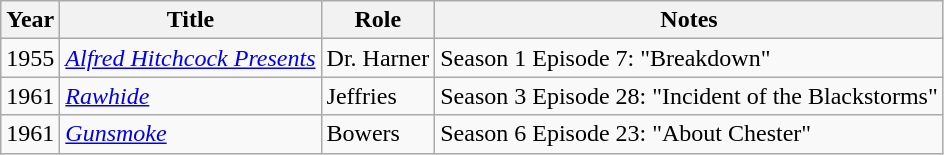<table class="wikitable">
<tr>
<th>Year</th>
<th>Title</th>
<th>Role</th>
<th>Notes</th>
</tr>
<tr>
<td>1955</td>
<td><em><a href='#'>Alfred Hitchcock Presents</a></em></td>
<td>Dr. Harner</td>
<td>Season 1 Episode 7: "Breakdown"</td>
</tr>
<tr>
<td>1961</td>
<td><em><a href='#'>Rawhide</a></em></td>
<td>Jeffries</td>
<td>Season 3 Episode 28: "Incident of the Blackstorms"</td>
</tr>
<tr>
<td>1961</td>
<td><em><a href='#'>Gunsmoke</a></em></td>
<td>Bowers</td>
<td>Season 6 Episode 23: "About Chester"</td>
</tr>
</table>
